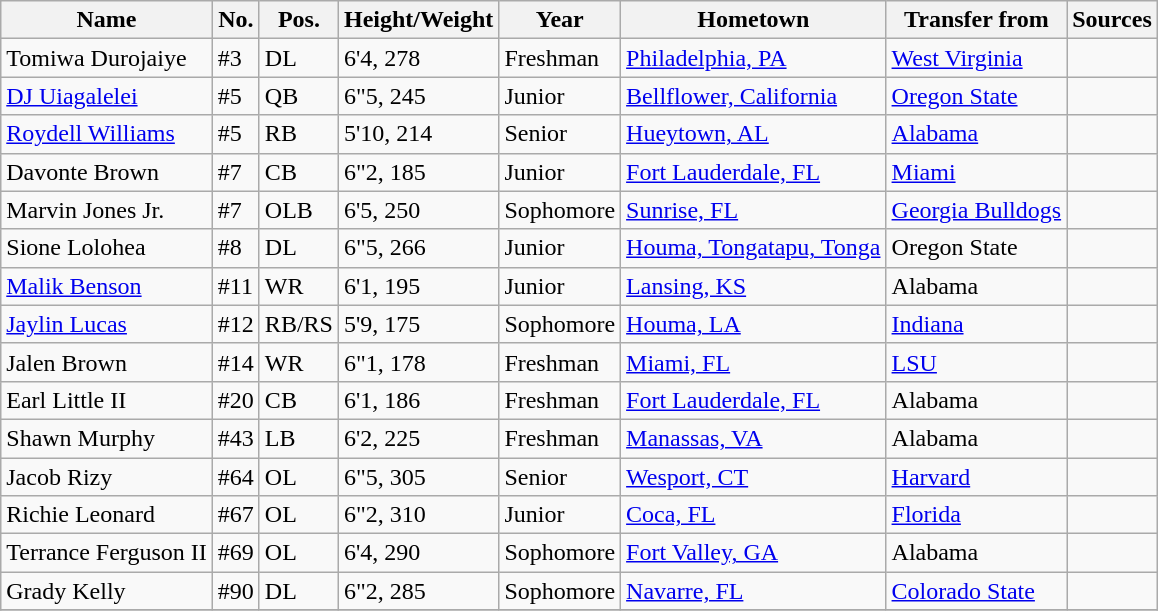<table class="wikitable sortable mw-collapsible mw-collapsed">
<tr>
<th>Name</th>
<th>No.</th>
<th>Pos.</th>
<th>Height/Weight</th>
<th>Year</th>
<th>Hometown</th>
<th>Transfer from</th>
<th>Sources</th>
</tr>
<tr>
<td>Tomiwa Durojaiye</td>
<td>#3</td>
<td>DL</td>
<td>6'4, 278</td>
<td> Freshman</td>
<td><a href='#'>Philadelphia, PA</a></td>
<td><a href='#'>West Virginia</a></td>
<td></td>
</tr>
<tr>
<td><a href='#'>DJ Uiagalelei</a></td>
<td>#5</td>
<td>QB</td>
<td>6"5, 245</td>
<td>Junior</td>
<td><a href='#'>Bellflower, California</a></td>
<td><a href='#'>Oregon State</a></td>
<td></td>
</tr>
<tr>
<td><a href='#'>Roydell Williams</a></td>
<td>#5</td>
<td>RB</td>
<td>5'10, 214</td>
<td>Senior</td>
<td><a href='#'>Hueytown, AL</a></td>
<td><a href='#'>Alabama</a></td>
<td></td>
</tr>
<tr>
<td>Davonte Brown</td>
<td>#7</td>
<td>CB</td>
<td>6"2, 185</td>
<td>Junior</td>
<td><a href='#'>Fort Lauderdale, FL</a></td>
<td><a href='#'>Miami</a></td>
<td></td>
</tr>
<tr>
<td>Marvin Jones Jr.</td>
<td>#7</td>
<td>OLB</td>
<td>6'5, 250</td>
<td>Sophomore</td>
<td><a href='#'>Sunrise, FL</a></td>
<td><a href='#'>Georgia Bulldogs</a></td>
<td><br></td>
</tr>
<tr>
<td>Sione Lolohea</td>
<td>#8</td>
<td>DL</td>
<td>6"5, 266</td>
<td>Junior</td>
<td><a href='#'>Houma, Tongatapu, Tonga</a></td>
<td>Oregon State</td>
<td></td>
</tr>
<tr>
<td><a href='#'>Malik Benson</a></td>
<td>#11</td>
<td>WR</td>
<td>6'1, 195</td>
<td>Junior</td>
<td><a href='#'>Lansing, KS</a></td>
<td>Alabama</td>
<td></td>
</tr>
<tr>
<td><a href='#'>Jaylin Lucas</a></td>
<td>#12</td>
<td>RB/RS</td>
<td>5'9, 175</td>
<td>Sophomore</td>
<td><a href='#'>Houma, LA</a></td>
<td><a href='#'>Indiana</a></td>
<td></td>
</tr>
<tr>
<td>Jalen Brown</td>
<td>#14</td>
<td>WR</td>
<td>6"1, 178</td>
<td>Freshman</td>
<td><a href='#'>Miami, FL</a></td>
<td><a href='#'>LSU</a></td>
<td></td>
</tr>
<tr>
<td>Earl Little II</td>
<td>#20</td>
<td>CB</td>
<td>6'1, 186</td>
<td> Freshman</td>
<td><a href='#'>Fort Lauderdale, FL</a></td>
<td>Alabama</td>
<td></td>
</tr>
<tr>
<td>Shawn Murphy</td>
<td>#43</td>
<td>LB</td>
<td>6'2, 225</td>
<td> Freshman</td>
<td><a href='#'>Manassas, VA</a></td>
<td>Alabama</td>
<td></td>
</tr>
<tr>
<td>Jacob Rizy</td>
<td>#64</td>
<td>OL</td>
<td>6"5, 305</td>
<td>Senior</td>
<td><a href='#'>Wesport, CT</a></td>
<td><a href='#'>Harvard</a></td>
<td></td>
</tr>
<tr>
<td>Richie Leonard</td>
<td>#67</td>
<td>OL</td>
<td>6"2, 310</td>
<td>Junior</td>
<td><a href='#'>Coca, FL</a></td>
<td><a href='#'>Florida</a></td>
<td></td>
</tr>
<tr>
<td>Terrance Ferguson II</td>
<td>#69</td>
<td>OL</td>
<td>6'4, 290</td>
<td> Sophomore</td>
<td><a href='#'>Fort Valley, GA</a></td>
<td>Alabama</td>
<td></td>
</tr>
<tr>
<td>Grady Kelly</td>
<td>#90</td>
<td>DL</td>
<td>6"2, 285</td>
<td> Sophomore</td>
<td><a href='#'>Navarre, FL</a></td>
<td><a href='#'>Colorado State</a></td>
<td></td>
</tr>
<tr>
</tr>
</table>
